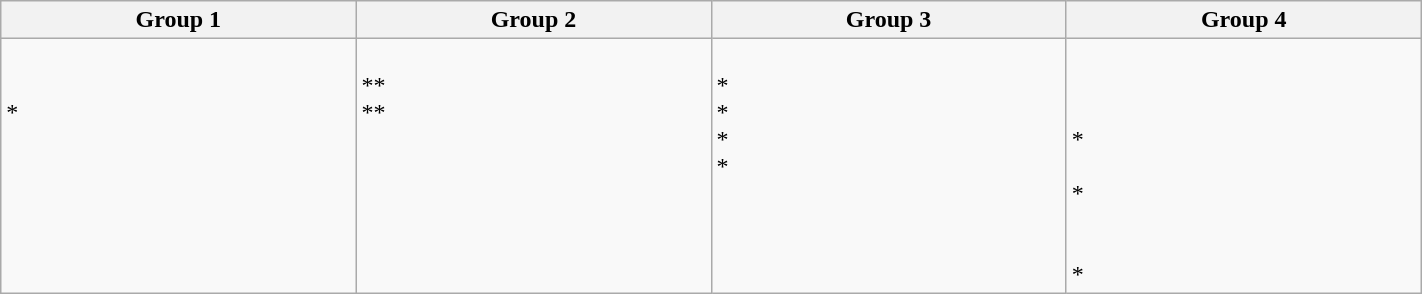<table class="wikitable" width=75%>
<tr>
<th width=25%>Group 1</th>
<th width=25%>Group 2</th>
<th width=25%>Group 3</th>
<th width=25%>Group 4</th>
</tr>
<tr>
<td valign=top><br><br>
<s></s> *<br>
<br>
<br>
<br>
<br>
<br></td>
<td valign=top><br>**<br>
**<br>
<br>
<br>
<br>
<br>
</td>
<td valign=top><br><s></s> *<br>
<s></s> *<br>
<s></s> *<br>
<s></s> *<br>
<br>
<br>
</td>
<td valign=top><br><br>
<br>
<s></s> *<br>
<br>
<s></s> *<br>
<br>
<br>
<s></s> *</td>
</tr>
</table>
